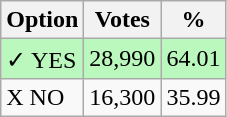<table class="wikitable">
<tr>
<th>Option</th>
<th>Votes</th>
<th>%</th>
</tr>
<tr>
<td style=background:#bbf8be>✓ YES</td>
<td style=background:#bbf8be>28,990</td>
<td style=background:#bbf8be>64.01</td>
</tr>
<tr>
<td>X NO</td>
<td>16,300</td>
<td>35.99</td>
</tr>
</table>
